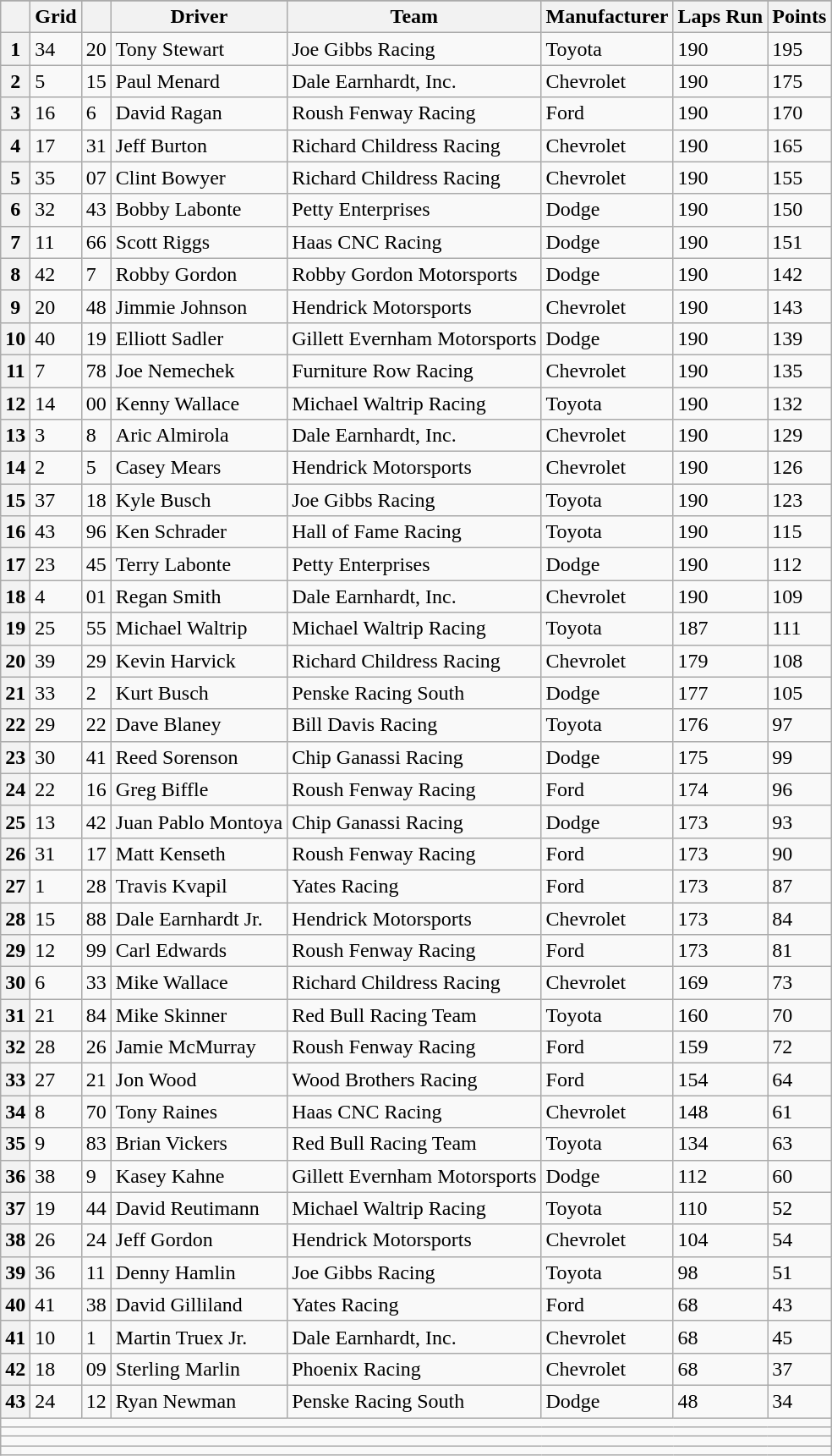<table class="wikitable" border="1">
<tr>
</tr>
<tr>
<th scope="col"></th>
<th scope="col">Grid</th>
<th scope="col"></th>
<th scope="col">Driver</th>
<th scope="col">Team</th>
<th scope="col">Manufacturer</th>
<th scope="col">Laps Run</th>
<th scope="col">Points</th>
</tr>
<tr>
<th scope="row">1</th>
<td>34</td>
<td>20</td>
<td>Tony Stewart</td>
<td>Joe Gibbs Racing</td>
<td>Toyota</td>
<td>190</td>
<td>195</td>
</tr>
<tr>
<th scope="row">2</th>
<td>5</td>
<td>15</td>
<td>Paul Menard</td>
<td>Dale Earnhardt, Inc.</td>
<td>Chevrolet</td>
<td>190</td>
<td>175</td>
</tr>
<tr>
<th scope="row">3</th>
<td>16</td>
<td>6</td>
<td>David Ragan</td>
<td>Roush Fenway Racing</td>
<td>Ford</td>
<td>190</td>
<td>170</td>
</tr>
<tr>
<th scope="row">4</th>
<td>17</td>
<td>31</td>
<td>Jeff Burton</td>
<td>Richard Childress Racing</td>
<td>Chevrolet</td>
<td>190</td>
<td>165</td>
</tr>
<tr>
<th scope="row">5</th>
<td>35</td>
<td>07</td>
<td>Clint Bowyer</td>
<td>Richard Childress Racing</td>
<td>Chevrolet</td>
<td>190</td>
<td>155</td>
</tr>
<tr>
<th scope="row">6</th>
<td>32</td>
<td>43</td>
<td>Bobby Labonte</td>
<td>Petty Enterprises</td>
<td>Dodge</td>
<td>190</td>
<td>150</td>
</tr>
<tr>
<th scope="row">7</th>
<td>11</td>
<td>66</td>
<td>Scott Riggs</td>
<td>Haas CNC Racing</td>
<td>Dodge</td>
<td>190</td>
<td>151</td>
</tr>
<tr>
<th scope="row">8</th>
<td>42</td>
<td>7</td>
<td>Robby Gordon</td>
<td>Robby Gordon Motorsports</td>
<td>Dodge</td>
<td>190</td>
<td>142</td>
</tr>
<tr>
<th scope="row">9</th>
<td>20</td>
<td>48</td>
<td>Jimmie Johnson</td>
<td>Hendrick Motorsports</td>
<td>Chevrolet</td>
<td>190</td>
<td>143</td>
</tr>
<tr>
<th scope="row">10</th>
<td>40</td>
<td>19</td>
<td>Elliott Sadler</td>
<td>Gillett Evernham Motorsports</td>
<td>Dodge</td>
<td>190</td>
<td>139</td>
</tr>
<tr>
<th scope="row">11</th>
<td>7</td>
<td>78</td>
<td>Joe Nemechek</td>
<td>Furniture Row Racing</td>
<td>Chevrolet</td>
<td>190</td>
<td>135</td>
</tr>
<tr>
<th scope="row">12</th>
<td>14</td>
<td>00</td>
<td>Kenny Wallace</td>
<td>Michael Waltrip Racing</td>
<td>Toyota</td>
<td>190</td>
<td>132</td>
</tr>
<tr>
<th scope="row">13</th>
<td>3</td>
<td>8</td>
<td>Aric Almirola</td>
<td>Dale Earnhardt, Inc.</td>
<td>Chevrolet</td>
<td>190</td>
<td>129</td>
</tr>
<tr>
<th scope="row">14</th>
<td>2</td>
<td>5</td>
<td>Casey Mears</td>
<td>Hendrick Motorsports</td>
<td>Chevrolet</td>
<td>190</td>
<td>126</td>
</tr>
<tr>
<th scope="row">15</th>
<td>37</td>
<td>18</td>
<td>Kyle Busch</td>
<td>Joe Gibbs Racing</td>
<td>Toyota</td>
<td>190</td>
<td>123</td>
</tr>
<tr>
<th scope="row">16</th>
<td>43</td>
<td>96</td>
<td>Ken Schrader</td>
<td>Hall of Fame Racing</td>
<td>Toyota</td>
<td>190</td>
<td>115</td>
</tr>
<tr>
<th scope="row">17</th>
<td>23</td>
<td>45</td>
<td>Terry Labonte</td>
<td>Petty Enterprises</td>
<td>Dodge</td>
<td>190</td>
<td>112</td>
</tr>
<tr>
<th scope="row">18</th>
<td>4</td>
<td>01</td>
<td>Regan Smith</td>
<td>Dale Earnhardt, Inc.</td>
<td>Chevrolet</td>
<td>190</td>
<td>109</td>
</tr>
<tr>
<th scope="row">19</th>
<td>25</td>
<td>55</td>
<td>Michael Waltrip</td>
<td>Michael Waltrip Racing</td>
<td>Toyota</td>
<td>187</td>
<td>111</td>
</tr>
<tr>
<th scope="row">20</th>
<td>39</td>
<td>29</td>
<td>Kevin Harvick</td>
<td>Richard Childress Racing</td>
<td>Chevrolet</td>
<td>179</td>
<td>108</td>
</tr>
<tr>
<th scope="row">21</th>
<td>33</td>
<td>2</td>
<td>Kurt Busch</td>
<td>Penske Racing South</td>
<td>Dodge</td>
<td>177</td>
<td>105</td>
</tr>
<tr>
<th scope="row">22</th>
<td>29</td>
<td>22</td>
<td>Dave Blaney</td>
<td>Bill Davis Racing</td>
<td>Toyota</td>
<td>176</td>
<td>97</td>
</tr>
<tr>
<th scope="row">23</th>
<td>30</td>
<td>41</td>
<td>Reed Sorenson</td>
<td>Chip Ganassi Racing</td>
<td>Dodge</td>
<td>175</td>
<td>99</td>
</tr>
<tr>
<th scope="row">24</th>
<td>22</td>
<td>16</td>
<td>Greg Biffle</td>
<td>Roush Fenway Racing</td>
<td>Ford</td>
<td>174</td>
<td>96</td>
</tr>
<tr>
<th scope="row">25</th>
<td>13</td>
<td>42</td>
<td>Juan Pablo Montoya</td>
<td>Chip Ganassi Racing</td>
<td>Dodge</td>
<td>173</td>
<td>93</td>
</tr>
<tr>
<th scope="row">26</th>
<td>31</td>
<td>17</td>
<td>Matt Kenseth</td>
<td>Roush Fenway Racing</td>
<td>Ford</td>
<td>173</td>
<td>90</td>
</tr>
<tr>
<th scope="row">27</th>
<td>1</td>
<td>28</td>
<td>Travis Kvapil</td>
<td>Yates Racing</td>
<td>Ford</td>
<td>173</td>
<td>87</td>
</tr>
<tr>
<th scope="row">28</th>
<td>15</td>
<td>88</td>
<td>Dale Earnhardt Jr.</td>
<td>Hendrick Motorsports</td>
<td>Chevrolet</td>
<td>173</td>
<td>84</td>
</tr>
<tr>
<th scope="row">29</th>
<td>12</td>
<td>99</td>
<td>Carl Edwards</td>
<td>Roush Fenway Racing</td>
<td>Ford</td>
<td>173</td>
<td>81</td>
</tr>
<tr>
<th scope="row">30</th>
<td>6</td>
<td>33</td>
<td>Mike Wallace</td>
<td>Richard Childress Racing</td>
<td>Chevrolet</td>
<td>169</td>
<td>73</td>
</tr>
<tr>
<th scope="row">31</th>
<td>21</td>
<td>84</td>
<td>Mike Skinner</td>
<td>Red Bull Racing Team</td>
<td>Toyota</td>
<td>160</td>
<td>70</td>
</tr>
<tr>
<th scope="row">32</th>
<td>28</td>
<td>26</td>
<td>Jamie McMurray</td>
<td>Roush Fenway Racing</td>
<td>Ford</td>
<td>159</td>
<td>72</td>
</tr>
<tr>
<th scope="row">33</th>
<td>27</td>
<td>21</td>
<td>Jon Wood</td>
<td>Wood Brothers Racing</td>
<td>Ford</td>
<td>154</td>
<td>64</td>
</tr>
<tr>
<th scope="row">34</th>
<td>8</td>
<td>70</td>
<td>Tony Raines</td>
<td>Haas CNC Racing</td>
<td>Chevrolet</td>
<td>148</td>
<td>61</td>
</tr>
<tr>
<th scope="row">35</th>
<td>9</td>
<td>83</td>
<td>Brian Vickers</td>
<td>Red Bull Racing Team</td>
<td>Toyota</td>
<td>134</td>
<td>63</td>
</tr>
<tr>
<th scope="row">36</th>
<td>38</td>
<td>9</td>
<td>Kasey Kahne</td>
<td>Gillett Evernham Motorsports</td>
<td>Dodge</td>
<td>112</td>
<td>60</td>
</tr>
<tr>
<th scope="row">37</th>
<td>19</td>
<td>44</td>
<td>David Reutimann</td>
<td>Michael Waltrip Racing</td>
<td>Toyota</td>
<td>110</td>
<td>52</td>
</tr>
<tr>
<th scope="row">38</th>
<td>26</td>
<td>24</td>
<td>Jeff Gordon</td>
<td>Hendrick Motorsports</td>
<td>Chevrolet</td>
<td>104</td>
<td>54</td>
</tr>
<tr>
<th scope="row">39</th>
<td>36</td>
<td>11</td>
<td>Denny Hamlin</td>
<td>Joe Gibbs Racing</td>
<td>Toyota</td>
<td>98</td>
<td>51</td>
</tr>
<tr>
<th scope="row">40</th>
<td>41</td>
<td>38</td>
<td>David Gilliland</td>
<td>Yates Racing</td>
<td>Ford</td>
<td>68</td>
<td>43</td>
</tr>
<tr>
<th scope="row">41</th>
<td>10</td>
<td>1</td>
<td>Martin Truex Jr.</td>
<td>Dale Earnhardt, Inc.</td>
<td>Chevrolet</td>
<td>68</td>
<td>45</td>
</tr>
<tr>
<th scope="row">42</th>
<td>18</td>
<td>09</td>
<td>Sterling Marlin</td>
<td>Phoenix Racing</td>
<td>Chevrolet</td>
<td>68</td>
<td>37</td>
</tr>
<tr>
<th scope="row">43</th>
<td>24</td>
<td>12</td>
<td>Ryan Newman</td>
<td>Penske Racing South</td>
<td>Dodge</td>
<td>48</td>
<td>34</td>
</tr>
<tr class="sortbottom">
<td colspan="9"></td>
</tr>
<tr class="sortbottom">
<td colspan="9"></td>
</tr>
<tr class="sortbottom">
<td colspan="9"></td>
</tr>
<tr class="sortbottom">
<td colspan="9"></td>
</tr>
</table>
